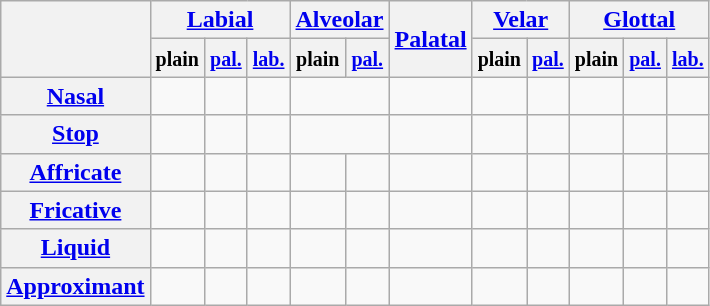<table class="wikitable" style="text-align:center">
<tr>
<th rowspan="2"></th>
<th colspan="3"><a href='#'>Labial</a></th>
<th colspan="2"><a href='#'>Alveolar</a></th>
<th rowspan="2"><a href='#'>Palatal</a></th>
<th colspan="2"><a href='#'>Velar</a></th>
<th colspan="3"><a href='#'>Glottal</a></th>
</tr>
<tr>
<th><small>plain</small></th>
<th><small><a href='#'>pal.</a></small></th>
<th><small><a href='#'>lab.</a></small></th>
<th><small>plain</small></th>
<th><small><a href='#'>pal.</a></small></th>
<th><small>plain</small></th>
<th><small><a href='#'>pal.</a></small></th>
<th><small>plain</small></th>
<th><small><a href='#'>pal.</a></small></th>
<th><small><a href='#'>lab.</a></small></th>
</tr>
<tr align="center">
<th><a href='#'>Nasal</a></th>
<td></td>
<td></td>
<td></td>
<td colspan="2"></td>
<td></td>
<td></td>
<td></td>
<td></td>
<td></td>
<td></td>
</tr>
<tr align="center">
<th><a href='#'>Stop</a></th>
<td></td>
<td></td>
<td></td>
<td colspan="2"></td>
<td></td>
<td></td>
<td></td>
<td></td>
<td></td>
<td></td>
</tr>
<tr>
<th><a href='#'>Affricate</a></th>
<td></td>
<td></td>
<td></td>
<td></td>
<td></td>
<td></td>
<td></td>
<td></td>
<td></td>
<td></td>
<td></td>
</tr>
<tr align="center">
<th><a href='#'>Fricative</a></th>
<td></td>
<td></td>
<td></td>
<td></td>
<td></td>
<td></td>
<td></td>
<td></td>
<td></td>
<td></td>
<td></td>
</tr>
<tr align="center">
<th><a href='#'>Liquid</a></th>
<td></td>
<td></td>
<td></td>
<td></td>
<td></td>
<td></td>
<td></td>
<td></td>
<td></td>
<td></td>
<td></td>
</tr>
<tr>
<th><a href='#'>Approximant</a></th>
<td></td>
<td></td>
<td></td>
<td></td>
<td></td>
<td></td>
<td></td>
<td></td>
<td></td>
<td></td>
<td></td>
</tr>
</table>
